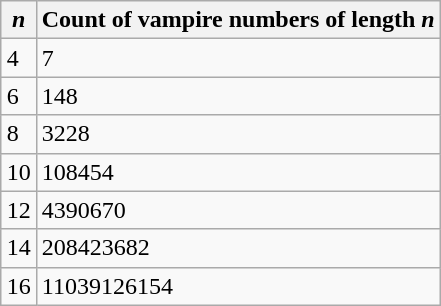<table class="wikitable" style="float:right; margin: 1em;">
<tr>
<th><em>n</em></th>
<th>Count of vampire numbers of length <em>n</em></th>
</tr>
<tr>
<td>4</td>
<td>7</td>
</tr>
<tr>
<td>6</td>
<td>148</td>
</tr>
<tr>
<td>8</td>
<td>3228</td>
</tr>
<tr>
<td>10</td>
<td>108454</td>
</tr>
<tr>
<td>12</td>
<td>4390670</td>
</tr>
<tr>
<td>14</td>
<td>208423682</td>
</tr>
<tr>
<td>16</td>
<td>11039126154</td>
</tr>
</table>
